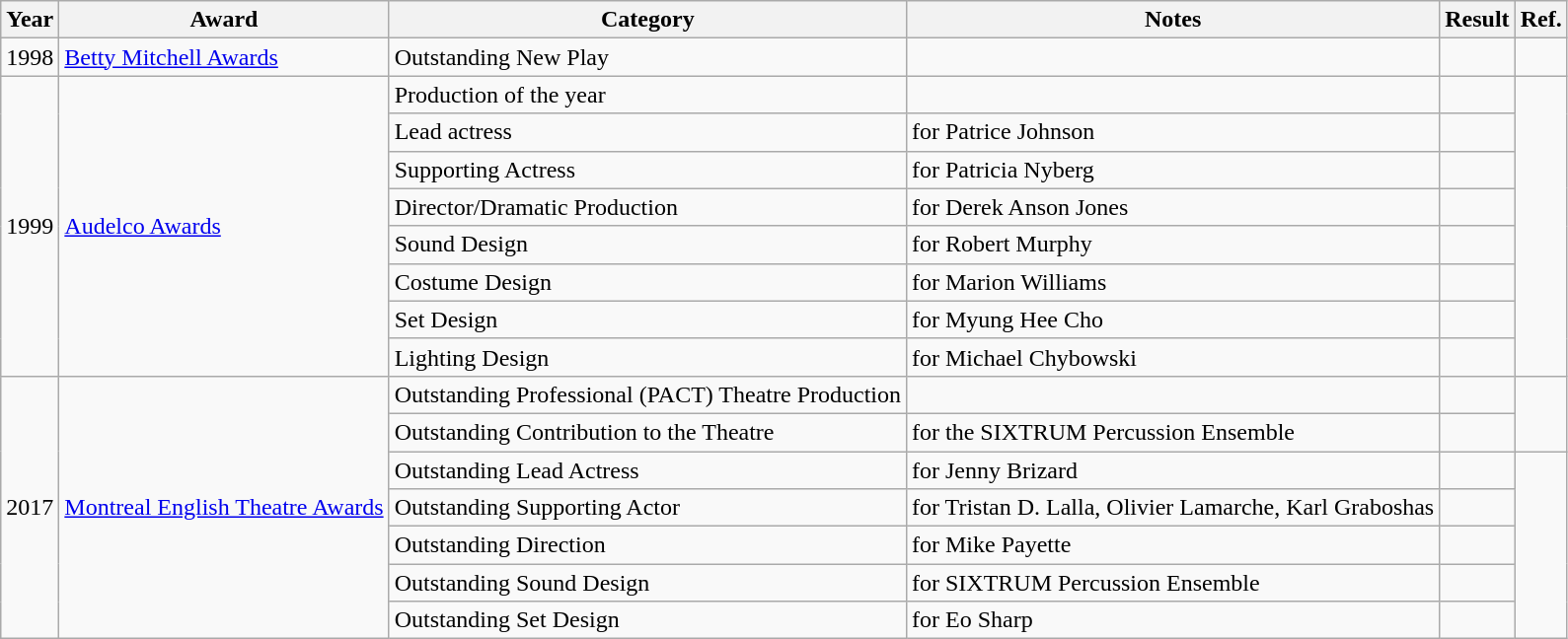<table class="wikitable">
<tr>
<th>Year</th>
<th>Award</th>
<th>Category</th>
<th>Notes</th>
<th>Result</th>
<th>Ref.</th>
</tr>
<tr>
<td>1998</td>
<td><a href='#'>Betty Mitchell Awards</a></td>
<td>Outstanding New Play</td>
<td></td>
<td></td>
<td></td>
</tr>
<tr>
<td rowspan="8">1999</td>
<td rowspan="8"><a href='#'>Audelco Awards</a></td>
<td>Production of the year</td>
<td></td>
<td></td>
<td rowspan="8"></td>
</tr>
<tr>
<td>Lead actress</td>
<td>for Patrice Johnson</td>
<td></td>
</tr>
<tr>
<td>Supporting Actress</td>
<td>for Patricia Nyberg</td>
<td></td>
</tr>
<tr>
<td>Director/Dramatic Production</td>
<td>for Derek Anson Jones</td>
<td></td>
</tr>
<tr>
<td>Sound Design</td>
<td>for Robert Murphy</td>
<td></td>
</tr>
<tr>
<td>Costume Design</td>
<td>for Marion Williams</td>
<td></td>
</tr>
<tr>
<td>Set Design</td>
<td>for Myung Hee Cho</td>
<td></td>
</tr>
<tr>
<td>Lighting Design</td>
<td>for Michael Chybowski</td>
<td></td>
</tr>
<tr>
<td rowspan="7">2017</td>
<td rowspan="7"><a href='#'>Montreal English Theatre Awards</a></td>
<td>Outstanding Professional (PACT) Theatre Production</td>
<td></td>
<td></td>
<td rowspan="2"></td>
</tr>
<tr>
<td>Outstanding Contribution to the Theatre</td>
<td>for the SIXTRUM Percussion Ensemble</td>
<td></td>
</tr>
<tr>
<td>Outstanding Lead Actress</td>
<td>for Jenny Brizard</td>
<td></td>
<td rowspan="5"></td>
</tr>
<tr>
<td>Outstanding Supporting Actor</td>
<td>for Tristan D. Lalla, Olivier Lamarche, Karl Graboshas</td>
<td></td>
</tr>
<tr>
<td>Outstanding Direction</td>
<td>for Mike Payette</td>
<td></td>
</tr>
<tr>
<td>Outstanding Sound Design</td>
<td>for SIXTRUM Percussion Ensemble</td>
<td></td>
</tr>
<tr>
<td>Outstanding Set Design</td>
<td>for Eo Sharp</td>
<td></td>
</tr>
</table>
